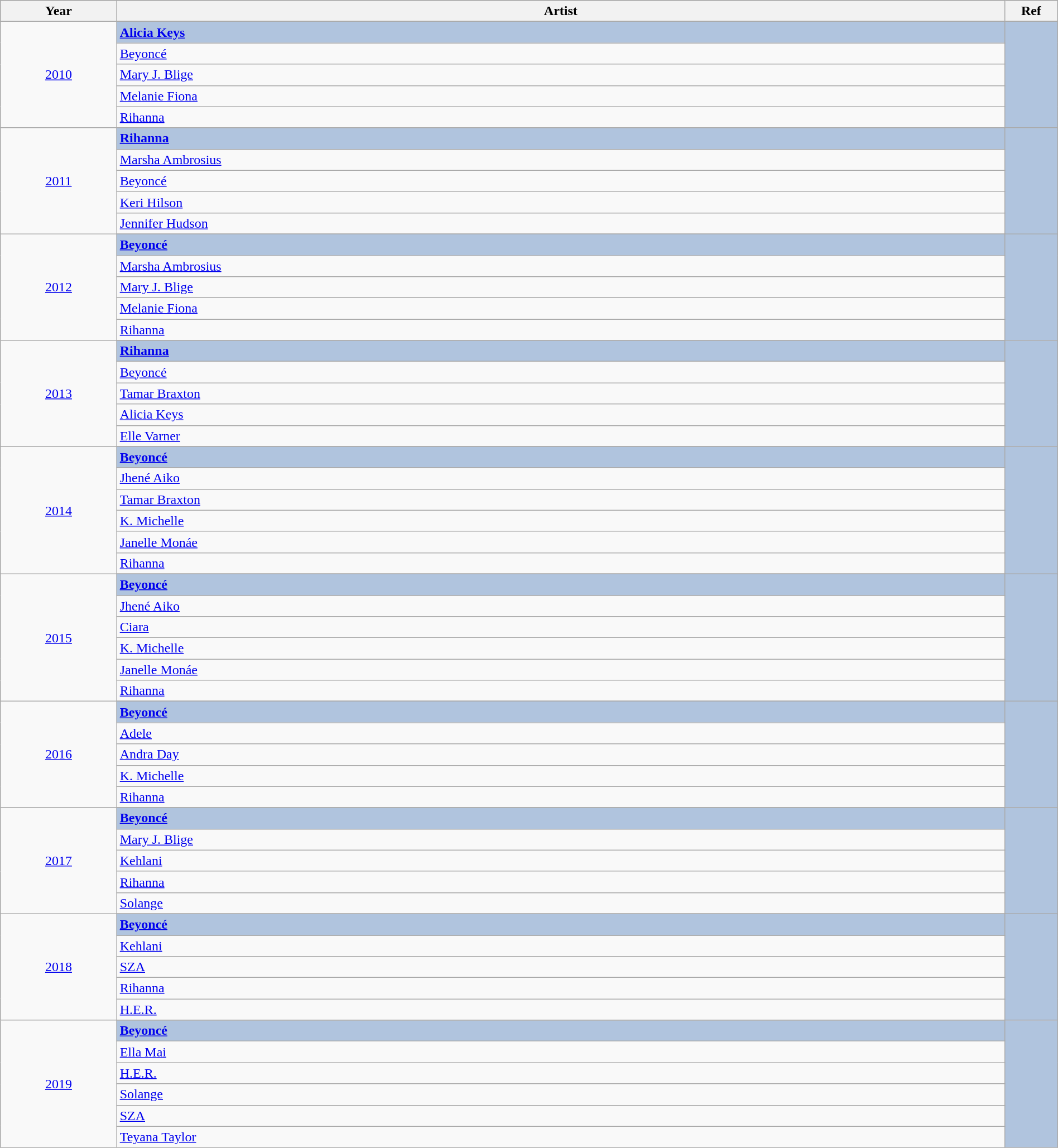<table class="wikitable" style="width:100%;">
<tr style="background:#bebebe;">
<th style="width:11%;">Year</th>
<th style="width:84%;">Artist</th>
<th style="width:5%;">Ref</th>
</tr>
<tr>
<td rowspan="6" align="center"><a href='#'>2010</a></td>
</tr>
<tr style="background:#B0C4DE">
<td><strong><a href='#'>Alicia Keys</a></strong></td>
<td rowspan="6" align="center"></td>
</tr>
<tr>
<td><a href='#'>Beyoncé</a></td>
</tr>
<tr>
<td><a href='#'>Mary J. Blige</a></td>
</tr>
<tr>
<td><a href='#'>Melanie Fiona</a></td>
</tr>
<tr>
<td><a href='#'>Rihanna</a></td>
</tr>
<tr>
<td rowspan="6" align="center"><a href='#'>2011</a></td>
</tr>
<tr style="background:#B0C4DE">
<td><strong><a href='#'>Rihanna</a></strong></td>
<td rowspan="6" align="center"></td>
</tr>
<tr>
<td><a href='#'>Marsha Ambrosius</a></td>
</tr>
<tr>
<td><a href='#'>Beyoncé</a></td>
</tr>
<tr>
<td><a href='#'>Keri Hilson</a></td>
</tr>
<tr>
<td><a href='#'>Jennifer Hudson</a></td>
</tr>
<tr>
<td rowspan="6" align="center"><a href='#'>2012</a></td>
</tr>
<tr style="background:#B0C4DE">
<td><strong><a href='#'>Beyoncé</a></strong></td>
<td rowspan="6" align="center"></td>
</tr>
<tr>
<td><a href='#'>Marsha Ambrosius</a></td>
</tr>
<tr>
<td><a href='#'>Mary J. Blige</a></td>
</tr>
<tr>
<td><a href='#'>Melanie Fiona</a></td>
</tr>
<tr>
<td><a href='#'>Rihanna</a></td>
</tr>
<tr>
<td rowspan="6" align="center"><a href='#'>2013</a></td>
</tr>
<tr style="background:#B0C4DE">
<td><strong><a href='#'>Rihanna</a></strong></td>
<td rowspan="6" align="center"></td>
</tr>
<tr>
<td><a href='#'>Beyoncé</a></td>
</tr>
<tr>
<td><a href='#'>Tamar Braxton</a></td>
</tr>
<tr>
<td><a href='#'>Alicia Keys</a></td>
</tr>
<tr>
<td><a href='#'>Elle Varner</a></td>
</tr>
<tr>
<td rowspan="7" align="center"><a href='#'>2014</a></td>
</tr>
<tr style="background:#B0C4DE">
<td><strong><a href='#'>Beyoncé</a></strong></td>
<td rowspan="7" align="center"></td>
</tr>
<tr>
<td><a href='#'>Jhené Aiko</a></td>
</tr>
<tr>
<td><a href='#'>Tamar Braxton</a></td>
</tr>
<tr>
<td><a href='#'>K. Michelle</a></td>
</tr>
<tr>
<td><a href='#'>Janelle Monáe</a></td>
</tr>
<tr>
<td><a href='#'>Rihanna</a></td>
</tr>
<tr>
<td rowspan="7" align="center"><a href='#'>2015</a></td>
</tr>
<tr style="background:#B0C4DE">
<td><strong><a href='#'>Beyoncé</a></strong></td>
<td rowspan="7" align="center"></td>
</tr>
<tr>
<td><a href='#'>Jhené Aiko</a></td>
</tr>
<tr>
<td><a href='#'>Ciara</a></td>
</tr>
<tr>
<td><a href='#'>K. Michelle</a></td>
</tr>
<tr>
<td><a href='#'>Janelle Monáe</a></td>
</tr>
<tr>
<td><a href='#'>Rihanna</a></td>
</tr>
<tr>
<td rowspan="6" align="center"><a href='#'>2016</a></td>
</tr>
<tr style="background:#B0C4DE">
<td><strong><a href='#'>Beyoncé</a></strong></td>
<td rowspan="6" align="center"></td>
</tr>
<tr>
<td><a href='#'>Adele</a></td>
</tr>
<tr>
<td><a href='#'>Andra Day</a></td>
</tr>
<tr>
<td><a href='#'>K. Michelle</a></td>
</tr>
<tr>
<td><a href='#'>Rihanna</a></td>
</tr>
<tr>
<td rowspan="6" align="center"><a href='#'>2017</a></td>
</tr>
<tr style="background:#B0C4DE">
<td><strong><a href='#'>Beyoncé</a></strong></td>
<td rowspan="6" align="center"></td>
</tr>
<tr>
<td><a href='#'>Mary J. Blige</a></td>
</tr>
<tr>
<td><a href='#'>Kehlani</a></td>
</tr>
<tr>
<td><a href='#'>Rihanna</a></td>
</tr>
<tr>
<td><a href='#'>Solange</a></td>
</tr>
<tr>
<td rowspan="6" align="center"><a href='#'>2018</a></td>
</tr>
<tr style="background:#B0C4DE">
<td><strong><a href='#'>Beyoncé</a></strong></td>
<td rowspan="6" align="center"></td>
</tr>
<tr>
<td><a href='#'>Kehlani</a></td>
</tr>
<tr>
<td><a href='#'>SZA</a></td>
</tr>
<tr>
<td><a href='#'>Rihanna</a></td>
</tr>
<tr>
<td><a href='#'>H.E.R.</a></td>
</tr>
<tr>
<td rowspan="7" align="center"><a href='#'>2019</a></td>
</tr>
<tr style="background:#B0C4DE">
<td><strong><a href='#'>Beyoncé</a></strong></td>
<td rowspan="7" align="center"></td>
</tr>
<tr>
<td><a href='#'>Ella Mai</a></td>
</tr>
<tr>
<td><a href='#'>H.E.R.</a></td>
</tr>
<tr>
<td><a href='#'>Solange</a></td>
</tr>
<tr>
<td><a href='#'>SZA</a></td>
</tr>
<tr>
<td><a href='#'>Teyana Taylor</a></td>
</tr>
</table>
